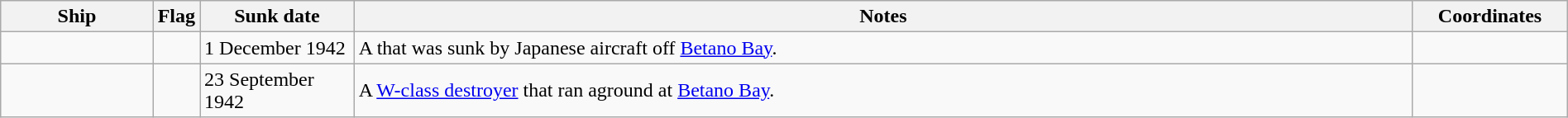<table class=wikitable | style = "width:100%">
<tr>
<th style="width:10%">Ship</th>
<th>Flag</th>
<th style="width:10%">Sunk date</th>
<th style="width:70%">Notes</th>
<th style="width:10%">Coordinates</th>
</tr>
<tr>
<td></td>
<td></td>
<td>1 December 1942</td>
<td>A  that was sunk by Japanese aircraft off <a href='#'>Betano Bay</a>.</td>
<td></td>
</tr>
<tr>
<td></td>
<td></td>
<td>23 September 1942</td>
<td>A <a href='#'>W-class destroyer</a> that ran aground at <a href='#'>Betano Bay</a>.</td>
<td></td>
</tr>
</table>
